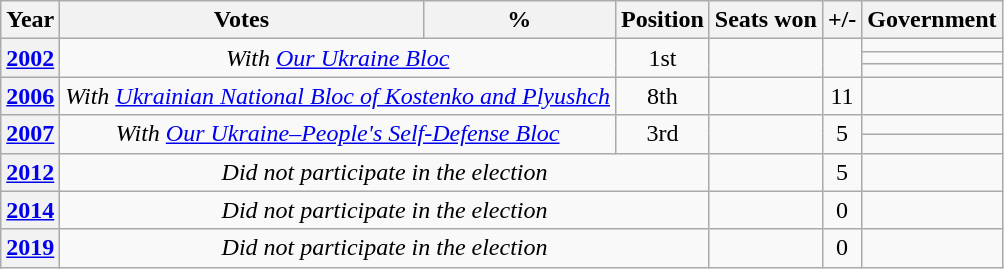<table class="wikitable" style="text-align:center">
<tr>
<th>Year</th>
<th>Votes</th>
<th>%</th>
<th>Position</th>
<th>Seats won</th>
<th>+/-</th>
<th>Government</th>
</tr>
<tr>
<th rowspan="3"><a href='#'>2002</a></th>
<td colspan="2" rowspan="3"><em>With <a href='#'>Our Ukraine Bloc</a></em></td>
<td rowspan="3">1st</td>
<td rowspan="3"></td>
<td rowspan="3"></td>
<td></td>
</tr>
<tr>
<td></td>
</tr>
<tr>
<td></td>
</tr>
<tr>
<th><a href='#'>2006</a></th>
<td colspan="2"><em>With <a href='#'>Ukrainian National Bloc of Kostenko and Plyushch</a></em></td>
<td>8th</td>
<td></td>
<td>11</td>
<td></td>
</tr>
<tr>
<th rowspan="2"><a href='#'>2007</a></th>
<td colspan="2" rowspan="2"><em>With <a href='#'>Our Ukraine–People's Self-Defense Bloc</a></em></td>
<td rowspan="2">3rd</td>
<td rowspan="2"></td>
<td rowspan="2">5</td>
<td></td>
</tr>
<tr>
<td></td>
</tr>
<tr>
<th><a href='#'>2012</a></th>
<td colspan="3"><em>Did not participate in the election</em></td>
<td></td>
<td> 5</td>
<td></td>
</tr>
<tr>
<th><a href='#'>2014</a></th>
<td colspan="3"><em>Did not participate in the election</em></td>
<td></td>
<td> 0</td>
<td></td>
</tr>
<tr>
<th><a href='#'>2019</a></th>
<td colspan="3"><em>Did not participate in the election</em></td>
<td></td>
<td> 0</td>
<td></td>
</tr>
</table>
